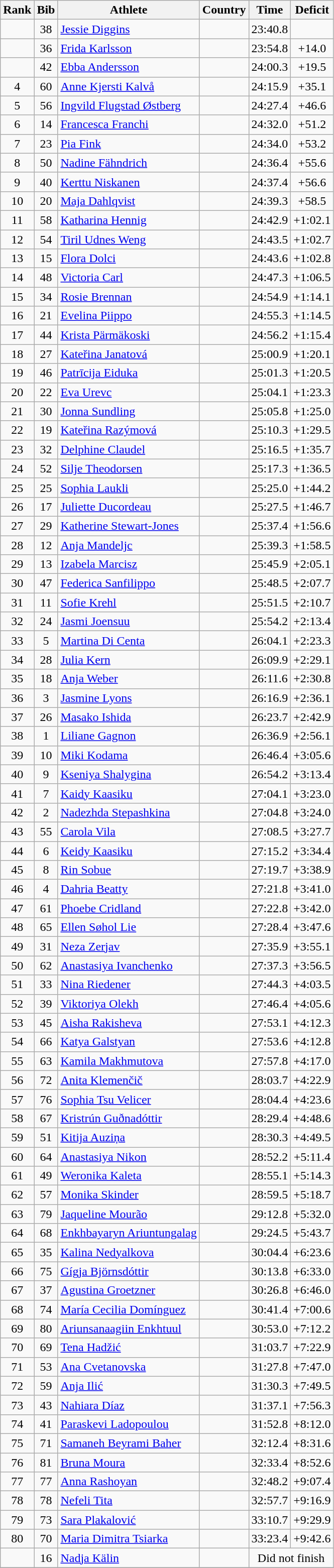<table class="wikitable sortable" style="text-align:center">
<tr>
<th>Rank</th>
<th>Bib</th>
<th>Athlete</th>
<th>Country</th>
<th>Time</th>
<th>Deficit</th>
</tr>
<tr>
<td></td>
<td>38</td>
<td align=left><a href='#'>Jessie Diggins</a></td>
<td align=left></td>
<td>23:40.8</td>
<td></td>
</tr>
<tr>
<td></td>
<td>36</td>
<td align=left><a href='#'>Frida Karlsson</a></td>
<td align=left></td>
<td>23:54.8</td>
<td>+14.0</td>
</tr>
<tr>
<td></td>
<td>42</td>
<td align=left><a href='#'>Ebba Andersson</a></td>
<td align=left></td>
<td>24:00.3</td>
<td>+19.5</td>
</tr>
<tr>
<td>4</td>
<td>60</td>
<td align=left><a href='#'>Anne Kjersti Kalvå</a></td>
<td align=left></td>
<td>24:15.9</td>
<td>+35.1</td>
</tr>
<tr>
<td>5</td>
<td>56</td>
<td align=left><a href='#'>Ingvild Flugstad Østberg</a></td>
<td align=left></td>
<td>24:27.4</td>
<td>+46.6</td>
</tr>
<tr>
<td>6</td>
<td>14</td>
<td align=left><a href='#'>Francesca Franchi</a></td>
<td align=left></td>
<td>24:32.0</td>
<td>+51.2</td>
</tr>
<tr>
<td>7</td>
<td>23</td>
<td align=left><a href='#'>Pia Fink</a></td>
<td align=left></td>
<td>24:34.0</td>
<td>+53.2</td>
</tr>
<tr>
<td>8</td>
<td>50</td>
<td align=left><a href='#'>Nadine Fähndrich</a></td>
<td align=left></td>
<td>24:36.4</td>
<td>+55.6</td>
</tr>
<tr>
<td>9</td>
<td>40</td>
<td align=left><a href='#'>Kerttu Niskanen</a></td>
<td align=left></td>
<td>24:37.4</td>
<td>+56.6</td>
</tr>
<tr>
<td>10</td>
<td>20</td>
<td align=left><a href='#'>Maja Dahlqvist</a></td>
<td align=left></td>
<td>24:39.3</td>
<td>+58.5</td>
</tr>
<tr>
<td>11</td>
<td>58</td>
<td align=left><a href='#'>Katharina Hennig</a></td>
<td align=left></td>
<td>24:42.9</td>
<td>+1:02.1</td>
</tr>
<tr>
<td>12</td>
<td>54</td>
<td align=left><a href='#'>Tiril Udnes Weng</a></td>
<td align=left></td>
<td>24:43.5</td>
<td>+1:02.7</td>
</tr>
<tr>
<td>13</td>
<td>15</td>
<td align=left><a href='#'>Flora Dolci</a></td>
<td align=left></td>
<td>24:43.6</td>
<td>+1:02.8</td>
</tr>
<tr>
<td>14</td>
<td>48</td>
<td align=left><a href='#'>Victoria Carl</a></td>
<td align=left></td>
<td>24:47.3</td>
<td>+1:06.5</td>
</tr>
<tr>
<td>15</td>
<td>34</td>
<td align=left><a href='#'>Rosie Brennan</a></td>
<td align=left></td>
<td>24:54.9</td>
<td>+1:14.1</td>
</tr>
<tr>
<td>16</td>
<td>21</td>
<td align=left><a href='#'>Evelina Piippo</a></td>
<td align=left></td>
<td>24:55.3</td>
<td>+1:14.5</td>
</tr>
<tr>
<td>17</td>
<td>44</td>
<td align=left><a href='#'>Krista Pärmäkoski</a></td>
<td align=left></td>
<td>24:56.2</td>
<td>+1:15.4</td>
</tr>
<tr>
<td>18</td>
<td>27</td>
<td align=left><a href='#'>Kateřina Janatová</a></td>
<td align=left></td>
<td>25:00.9</td>
<td>+1:20.1</td>
</tr>
<tr>
<td>19</td>
<td>46</td>
<td align=left><a href='#'>Patrīcija Eiduka</a></td>
<td align=left></td>
<td>25:01.3</td>
<td>+1:20.5</td>
</tr>
<tr>
<td>20</td>
<td>22</td>
<td align=left><a href='#'>Eva Urevc</a></td>
<td align=left></td>
<td>25:04.1</td>
<td>+1:23.3</td>
</tr>
<tr>
<td>21</td>
<td>30</td>
<td align=left><a href='#'>Jonna Sundling</a></td>
<td align=left></td>
<td>25:05.8</td>
<td>+1:25.0</td>
</tr>
<tr>
<td>22</td>
<td>19</td>
<td align=left><a href='#'>Kateřina Razýmová</a></td>
<td align=left></td>
<td>25:10.3</td>
<td>+1:29.5</td>
</tr>
<tr>
<td>23</td>
<td>32</td>
<td align=left><a href='#'>Delphine Claudel</a></td>
<td align=left></td>
<td>25:16.5</td>
<td>+1:35.7</td>
</tr>
<tr>
<td>24</td>
<td>52</td>
<td align=left><a href='#'>Silje Theodorsen</a></td>
<td align=left></td>
<td>25:17.3</td>
<td>+1:36.5</td>
</tr>
<tr>
<td>25</td>
<td>25</td>
<td align=left><a href='#'>Sophia Laukli</a></td>
<td align=left></td>
<td>25:25.0</td>
<td>+1:44.2</td>
</tr>
<tr>
<td>26</td>
<td>17</td>
<td align=left><a href='#'>Juliette Ducordeau</a></td>
<td align=left></td>
<td>25:27.5</td>
<td>+1:46.7</td>
</tr>
<tr>
<td>27</td>
<td>29</td>
<td align=left><a href='#'>Katherine Stewart-Jones</a></td>
<td align=left></td>
<td>25:37.4</td>
<td>+1:56.6</td>
</tr>
<tr>
<td>28</td>
<td>12</td>
<td align=left><a href='#'>Anja Mandeljc</a></td>
<td align=left></td>
<td>25:39.3</td>
<td>+1:58.5</td>
</tr>
<tr>
<td>29</td>
<td>13</td>
<td align=left><a href='#'>Izabela Marcisz</a></td>
<td align=left></td>
<td>25:45.9</td>
<td>+2:05.1</td>
</tr>
<tr>
<td>30</td>
<td>47</td>
<td align=left><a href='#'>Federica Sanfilippo</a></td>
<td align=left></td>
<td>25:48.5</td>
<td>+2:07.7</td>
</tr>
<tr>
<td>31</td>
<td>11</td>
<td align=left><a href='#'>Sofie Krehl</a></td>
<td align=left></td>
<td>25:51.5</td>
<td>+2:10.7</td>
</tr>
<tr>
<td>32</td>
<td>24</td>
<td align=left><a href='#'>Jasmi Joensuu</a></td>
<td align=left></td>
<td>25:54.2</td>
<td>+2:13.4</td>
</tr>
<tr>
<td>33</td>
<td>5</td>
<td align=left><a href='#'>Martina Di Centa</a></td>
<td align=left></td>
<td>26:04.1</td>
<td>+2:23.3</td>
</tr>
<tr>
<td>34</td>
<td>28</td>
<td align=left><a href='#'>Julia Kern</a></td>
<td align=left></td>
<td>26:09.9</td>
<td>+2:29.1</td>
</tr>
<tr>
<td>35</td>
<td>18</td>
<td align=left><a href='#'>Anja Weber</a></td>
<td align=left></td>
<td>26:11.6</td>
<td>+2:30.8</td>
</tr>
<tr>
<td>36</td>
<td>3</td>
<td align=left><a href='#'>Jasmine Lyons</a></td>
<td align=left></td>
<td>26:16.9</td>
<td>+2:36.1</td>
</tr>
<tr>
<td>37</td>
<td>26</td>
<td align=left><a href='#'>Masako Ishida</a></td>
<td align=left></td>
<td>26:23.7</td>
<td>+2:42.9</td>
</tr>
<tr>
<td>38</td>
<td>1</td>
<td align=left><a href='#'>Liliane Gagnon</a></td>
<td align=left></td>
<td>26:36.9</td>
<td>+2:56.1</td>
</tr>
<tr>
<td>39</td>
<td>10</td>
<td align=left><a href='#'>Miki Kodama</a></td>
<td align=left></td>
<td>26:46.4</td>
<td>+3:05.6</td>
</tr>
<tr>
<td>40</td>
<td>9</td>
<td align=left><a href='#'>Kseniya Shalygina</a></td>
<td align=left></td>
<td>26:54.2</td>
<td>+3:13.4</td>
</tr>
<tr>
<td>41</td>
<td>7</td>
<td align=left><a href='#'>Kaidy Kaasiku</a></td>
<td align=left></td>
<td>27:04.1</td>
<td>+3:23.0</td>
</tr>
<tr>
<td>42</td>
<td>2</td>
<td align=left><a href='#'>Nadezhda Stepashkina</a></td>
<td align=left></td>
<td>27:04.8</td>
<td>+3:24.0</td>
</tr>
<tr>
<td>43</td>
<td>55</td>
<td align=left><a href='#'>Carola Vila</a></td>
<td align=left></td>
<td>27:08.5</td>
<td>+3:27.7</td>
</tr>
<tr>
<td>44</td>
<td>6</td>
<td align=left><a href='#'>Keidy Kaasiku</a></td>
<td align=left></td>
<td>27:15.2</td>
<td>+3:34.4</td>
</tr>
<tr>
<td>45</td>
<td>8</td>
<td align=left><a href='#'>Rin Sobue</a></td>
<td align=left></td>
<td>27:19.7</td>
<td>+3:38.9</td>
</tr>
<tr>
<td>46</td>
<td>4</td>
<td align=left><a href='#'>Dahria Beatty</a></td>
<td align=left></td>
<td>27:21.8</td>
<td>+3:41.0</td>
</tr>
<tr>
<td>47</td>
<td>61</td>
<td align=left><a href='#'>Phoebe Cridland</a></td>
<td align=left></td>
<td>27:22.8</td>
<td>+3:42.0</td>
</tr>
<tr>
<td>48</td>
<td>65</td>
<td align=left><a href='#'>Ellen Søhol Lie</a></td>
<td align=left></td>
<td>27:28.4</td>
<td>+3:47.6</td>
</tr>
<tr>
<td>49</td>
<td>31</td>
<td align=left><a href='#'>Neza Zerjav</a></td>
<td align=left></td>
<td>27:35.9</td>
<td>+3:55.1</td>
</tr>
<tr>
<td>50</td>
<td>62</td>
<td align=left><a href='#'>Anastasiya Ivanchenko</a></td>
<td align=left></td>
<td>27:37.3</td>
<td>+3:56.5</td>
</tr>
<tr>
<td>51</td>
<td>33</td>
<td align=left><a href='#'>Nina Riedener</a></td>
<td align=left></td>
<td>27:44.3</td>
<td>+4:03.5</td>
</tr>
<tr>
<td>52</td>
<td>39</td>
<td align=left><a href='#'>Viktoriya Olekh</a></td>
<td align=left></td>
<td>27:46.4</td>
<td>+4:05.6</td>
</tr>
<tr>
<td>53</td>
<td>45</td>
<td align=left><a href='#'>Aisha Rakisheva</a></td>
<td align=left></td>
<td>27:53.1</td>
<td>+4:12.3</td>
</tr>
<tr>
<td>54</td>
<td>66</td>
<td align=left><a href='#'>Katya Galstyan</a></td>
<td align=left></td>
<td>27:53.6</td>
<td>+4:12.8</td>
</tr>
<tr>
<td>55</td>
<td>63</td>
<td align=left><a href='#'>Kamila Makhmutova</a></td>
<td align=left></td>
<td>27:57.8</td>
<td>+4:17.0</td>
</tr>
<tr>
<td>56</td>
<td>72</td>
<td align=left><a href='#'>Anita Klemenčič</a></td>
<td align=left></td>
<td>28:03.7</td>
<td>+4:22.9</td>
</tr>
<tr>
<td>57</td>
<td>76</td>
<td align=left><a href='#'>Sophia Tsu Velicer</a></td>
<td align=left></td>
<td>28:04.4</td>
<td>+4:23.6</td>
</tr>
<tr>
<td>58</td>
<td>67</td>
<td align=left><a href='#'>Kristrún Guðnadóttir</a></td>
<td align=left></td>
<td>28:29.4</td>
<td>+4:48.6</td>
</tr>
<tr>
<td>59</td>
<td>51</td>
<td align=left><a href='#'>Kitija Auziņa</a></td>
<td align=left></td>
<td>28:30.3</td>
<td>+4:49.5</td>
</tr>
<tr>
<td>60</td>
<td>64</td>
<td align=left><a href='#'>Anastasiya Nikon</a></td>
<td align=left></td>
<td>28:52.2</td>
<td>+5:11.4</td>
</tr>
<tr>
<td>61</td>
<td>49</td>
<td align=left><a href='#'>Weronika Kaleta</a></td>
<td align=left></td>
<td>28:55.1</td>
<td>+5:14.3</td>
</tr>
<tr>
<td>62</td>
<td>57</td>
<td align=left><a href='#'>Monika Skinder</a></td>
<td align=left></td>
<td>28:59.5</td>
<td>+5:18.7</td>
</tr>
<tr>
<td>63</td>
<td>79</td>
<td align=left><a href='#'>Jaqueline Mourão</a></td>
<td align=left></td>
<td>29:12.8</td>
<td>+5:32.0</td>
</tr>
<tr>
<td>64</td>
<td>68</td>
<td align=left><a href='#'>Enkhbayaryn Ariuntungalag</a></td>
<td align=left></td>
<td>29:24.5</td>
<td>+5:43.7</td>
</tr>
<tr>
<td>65</td>
<td>35</td>
<td align=left><a href='#'>Kalina Nedyalkova</a></td>
<td align=left></td>
<td>30:04.4</td>
<td>+6:23.6</td>
</tr>
<tr>
<td>66</td>
<td>75</td>
<td align=left><a href='#'>Gígja Björnsdóttir</a></td>
<td align=left></td>
<td>30:13.8</td>
<td>+6:33.0</td>
</tr>
<tr>
<td>67</td>
<td>37</td>
<td align=left><a href='#'>Agustina Groetzner</a></td>
<td align=left></td>
<td>30:26.8</td>
<td>+6:46.0</td>
</tr>
<tr>
<td>68</td>
<td>74</td>
<td align=left><a href='#'>María Cecilia Domínguez</a></td>
<td align=left></td>
<td>30:41.4</td>
<td>+7:00.6</td>
</tr>
<tr>
<td>69</td>
<td>80</td>
<td align=left><a href='#'>Ariunsanaagiin Enkhtuul</a></td>
<td align=left></td>
<td>30:53.0</td>
<td>+7:12.2</td>
</tr>
<tr>
<td>70</td>
<td>69</td>
<td align=left><a href='#'>Tena Hadžić</a></td>
<td align=left></td>
<td>31:03.7</td>
<td>+7:22.9</td>
</tr>
<tr>
<td>71</td>
<td>53</td>
<td align=left><a href='#'>Ana Cvetanovska</a></td>
<td align=left></td>
<td>31:27.8</td>
<td>+7:47.0</td>
</tr>
<tr>
<td>72</td>
<td>59</td>
<td align=left><a href='#'>Anja Ilić</a></td>
<td align=left></td>
<td>31:30.3</td>
<td>+7:49.5</td>
</tr>
<tr>
<td>73</td>
<td>43</td>
<td align=left><a href='#'>Nahiara Díaz</a></td>
<td align=left></td>
<td>31:37.1</td>
<td>+7:56.3</td>
</tr>
<tr>
<td>74</td>
<td>41</td>
<td align=left><a href='#'>Paraskevi Ladopoulou</a></td>
<td align=left></td>
<td>31:52.8</td>
<td>+8:12.0</td>
</tr>
<tr>
<td>75</td>
<td>71</td>
<td align=left><a href='#'>Samaneh Beyrami Baher</a></td>
<td align=left></td>
<td>32:12.4</td>
<td>+8:31.6</td>
</tr>
<tr>
<td>76</td>
<td>81</td>
<td align=left><a href='#'>Bruna Moura</a></td>
<td align=left></td>
<td>32:33.4</td>
<td>+8:52.6</td>
</tr>
<tr>
<td>77</td>
<td>77</td>
<td align=left><a href='#'>Anna Rashoyan</a></td>
<td align=left></td>
<td>32:48.2</td>
<td>+9:07.4</td>
</tr>
<tr>
<td>78</td>
<td>78</td>
<td align=left><a href='#'>Nefeli Tita</a></td>
<td align=left></td>
<td>32:57.7</td>
<td>+9:16.9</td>
</tr>
<tr>
<td>79</td>
<td>73</td>
<td align=left><a href='#'>Sara Plakalović</a></td>
<td align=left></td>
<td>33:10.7</td>
<td>+9:29.9</td>
</tr>
<tr>
<td>80</td>
<td>70</td>
<td align=left><a href='#'>Maria Dimitra Tsiarka</a></td>
<td align=left></td>
<td>33:23.4</td>
<td>+9:42.6</td>
</tr>
<tr>
<td></td>
<td>16</td>
<td align=left><a href='#'>Nadja Kälin</a></td>
<td align=left></td>
<td colspan=2>Did not finish</td>
</tr>
<tr>
</tr>
</table>
